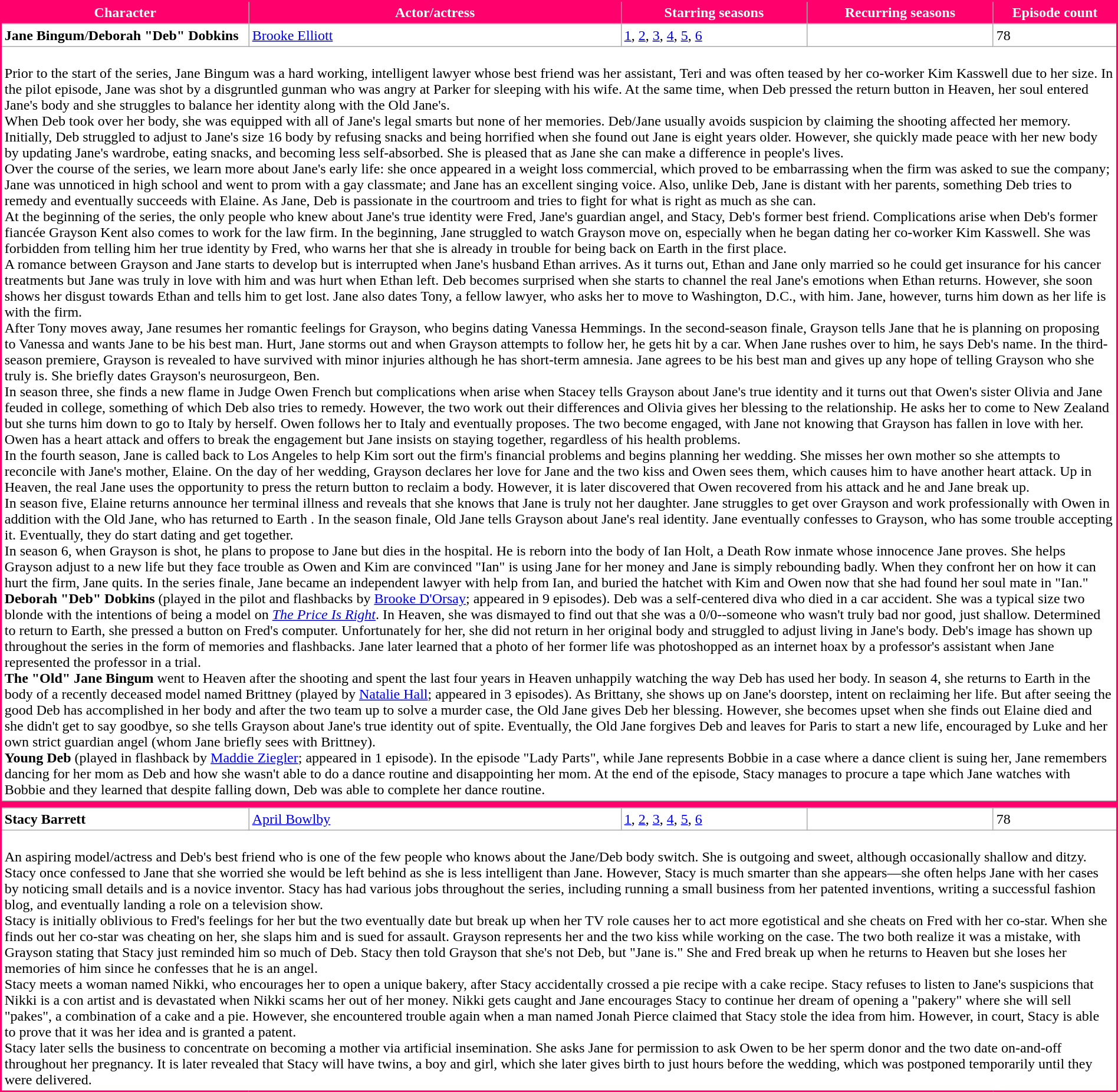<table class="wikitable sortable collapsible" style="width:100%; margin-right:auto; background: #FFFFFF; border:2px solid #ff006c;">
<tr style="color:white">
<th style="background-color:#ff006c; width:20%">Character</th>
<th style="background-color:#ff006c; width:30%">Actor/actress</th>
<th style="background-color:#ff006c; width:15%">Starring seasons</th>
<th style="background-color:#ff006c; width:15%">Recurring seasons</th>
<th style="background-color:#ff006c; width:10%">Episode count</th>
</tr>
<tr>
<td><strong>Jane Bingum</strong>/<strong>Deborah "Deb" Dobkins</strong></td>
<td><a href='#'>Brooke Elliott</a></td>
<td><a href='#'>1</a>, <a href='#'>2</a>, <a href='#'>3</a>, <a href='#'>4</a>, <a href='#'>5</a>, <a href='#'>6</a></td>
<td></td>
<td>78</td>
</tr>
<tr>
<td colspan="6"><br>Prior to the start of the series, Jane Bingum was a hard working, intelligent lawyer whose best friend was her assistant, Teri and was often teased by her co-worker Kim Kasswell due to her size. In the pilot episode, Jane was shot by a disgruntled gunman who was angry at Parker for sleeping with his wife. At the same time, when Deb pressed the return button in Heaven, her soul entered Jane's body and she struggles to balance her identity along with the Old Jane's.<br>When Deb took over her body, she was equipped with all of Jane's legal smarts but none of her memories. Deb/Jane usually avoids suspicion by claiming the shooting affected her memory. Initially, Deb struggled to adjust to Jane's size 16 body by refusing snacks and being horrified when she found out Jane is eight years older. However, she quickly made peace with her new body by updating Jane's wardrobe, eating snacks, and becoming less self-absorbed. She is pleased that as Jane she can make a difference in people's lives.<br>Over the course of the series, we learn more about Jane's early life: she once appeared in a weight loss commercial, which proved to be embarrassing when the firm was asked to sue the company; Jane was unnoticed in high school and went to prom with a gay classmate; and Jane has an excellent singing voice. Also, unlike Deb, Jane is distant with her parents, something Deb tries to remedy and eventually succeeds with Elaine. As Jane, Deb is passionate in the courtroom and tries to fight for what is right as much as she can.<br>At the beginning of the series, the only people who knew about Jane's true identity were Fred, Jane's guardian angel, and Stacy, Deb's former best friend. Complications arise when Deb's former fiancée Grayson Kent also comes to work for the law firm. In the beginning, Jane struggled to watch Grayson move on, especially when he began dating her co-worker Kim Kasswell. She was forbidden from telling him her true identity by Fred, who warns her that she is already in trouble for being back on Earth in the first place.<br>A romance between Grayson and Jane starts to develop but is interrupted when Jane's husband Ethan arrives. As it turns out, Ethan and Jane only married so he could get insurance for his cancer treatments but Jane was truly in love with him and was hurt when Ethan left. Deb becomes surprised when she starts to channel the real Jane's emotions when Ethan returns. However, she soon shows her disgust towards Ethan and tells him to get lost. Jane also dates Tony, a fellow lawyer, who asks her to move to Washington, D.C., with him. Jane, however, turns him down as her life is with the firm.<br>After Tony moves away, Jane resumes her romantic feelings for Grayson, who begins dating Vanessa Hemmings. In the second-season finale, Grayson tells Jane that he is planning on proposing to Vanessa and wants Jane to be his best man. Hurt, Jane storms out and when Grayson attempts to follow her, he gets hit by a car. When Jane rushes over to him, he says Deb's name. In the third-season premiere, Grayson is revealed to have survived with minor injuries although he has short-term amnesia. Jane agrees to be his best man and gives up any hope of telling Grayson who she truly is. She briefly dates Grayson's neurosurgeon, Ben.<br>In season three, she finds a new flame in Judge Owen French but complications when arise when Stacey tells Grayson about Jane's true identity and it turns out that Owen's sister Olivia and Jane feuded in college, something of which Deb also tries to remedy. However, the two work out their differences and Olivia gives her blessing to the relationship. He asks her to come to New Zealand but she turns him down to go to Italy by herself. Owen follows her to Italy and eventually proposes. The two become engaged, with Jane not knowing that Grayson has fallen in love with her. Owen has a heart attack and offers to break the engagement but Jane insists on staying together, regardless of his health problems.<br>In the fourth season, Jane is called back to Los Angeles to help Kim sort out the firm's financial problems and begins planning her wedding. She misses her own mother so she attempts to reconcile with Jane's mother, Elaine. On the day of her wedding, Grayson declares her love for Jane and the two kiss and Owen sees them, which causes him to have another heart attack. Up in Heaven, the real Jane uses the opportunity to press the return button to reclaim a body. However, it is later discovered that Owen recovered from his attack and he and Jane break up.<br>In season five, Elaine returns announce her terminal illness and reveals that she knows that Jane is truly not her daughter. Jane struggles to get over Grayson and work professionally with Owen in addition with the Old Jane, who has returned to Earth . In the season finale, Old Jane tells Grayson about Jane's real identity. Jane eventually confesses to Grayson, who has some trouble accepting it. Eventually, they do start dating and get together.<br>In season 6, when Grayson is shot, he plans to propose to Jane but dies in the hospital. He is reborn into the body of Ian Holt, a Death Row inmate whose innocence Jane proves. She helps Grayson adjust to a new life but they face trouble as Owen and Kim are convinced "Ian" is using Jane for her money and Jane is simply rebounding badly. When they confront her on how it can hurt the firm, Jane quits. In the series finale, Jane became an independent lawyer with help from Ian, and buried the hatchet with Kim and Owen now that she had found her soul mate in "Ian."<br><strong>Deborah "Deb" Dobkins</strong> (played in the pilot and flashbacks by <a href='#'>Brooke D'Orsay</a>; appeared in 9 episodes). Deb was a self-centered diva who died in a car accident. She was a typical size two blonde with the intentions of being a model on <em><a href='#'>The Price Is Right</a></em>. In Heaven, she was dismayed to find out that she was a 0/0--someone who wasn't truly bad nor good, just shallow. Determined to return to Earth, she pressed a button on Fred's computer. Unfortunately for her, she did not return in her original body and struggled to adjust living in Jane's body. Deb's image has shown up throughout the series in the form of memories and flashbacks. Jane later learned that a photo of her former life was photoshopped as an internet hoax by a professor's assistant when Jane represented the professor in a trial.<br><strong>The "Old" Jane Bingum</strong> went to Heaven after the shooting and spent the last four years in Heaven unhappily watching the way Deb has used her body. In season 4, she returns to Earth in the body of a recently deceased model named Brittney (played by <a href='#'>Natalie Hall</a>; appeared in 3 episodes). As Brittany, she shows up on Jane's doorstep, intent on reclaiming her life. But after seeing the good Deb has accomplished in her body and after the two team up to solve a murder case, the Old Jane gives Deb her blessing. However, she becomes upset when she finds out Elaine died and she didn't get to say goodbye, so she tells Grayson about Jane's true identity out of spite. Eventually, the Old Jane forgives Deb and leaves for Paris to start a new life, encouraged by Luke and her own strict guardian angel (whom Jane briefly sees with Brittney).<br><strong>Young Deb</strong> (played in flashback by <a href='#'>Maddie Ziegler</a>; appeared in 1 episode). In the episode "Lady Parts", while Jane represents Bobbie in a case where a dance client is suing her, Jane remembers dancing for her mom as Deb and how she wasn't able to do a dance routine and disappointing her mom. At the end of the episode, Stacy manages to procure a tape which Jane watches with Bobbie and they learned that despite falling down, Deb was able to complete her dance routine.</td>
</tr>
<tr>
<td colspan="6" bgcolor="#ff006c"></td>
</tr>
<tr>
<td><strong>Stacy Barrett</strong></td>
<td><a href='#'>April Bowlby</a></td>
<td><a href='#'>1</a>, <a href='#'>2</a>, <a href='#'>3</a>, <a href='#'>4</a>, <a href='#'>5</a>, <a href='#'>6</a></td>
<td></td>
<td>78</td>
</tr>
<tr>
<td colspan="6"><br>
An aspiring model/actress and Deb's best friend who is one of the few people who knows about the Jane/Deb body switch. She is outgoing and sweet, although occasionally shallow and ditzy. Stacy once confessed to Jane that she worried she would be left behind as she is less intelligent than Jane. However, Stacy is much smarter than she appears—she often helps Jane with her cases by noticing small details and is a novice inventor. Stacy has had various jobs throughout the series, including running a small business from her patented inventions, writing a successful fashion blog, and eventually landing a role on a television show.<br>Stacy is initially oblivious to Fred's feelings for her but the two eventually date but break up when her TV role causes her to act more egotistical and she cheats on Fred with her co-star. When she finds out her co-star was cheating on her, she slaps him and is sued for assault. Grayson represents her and the two kiss while working on the case. The two both realize it was a mistake, with Grayson stating that Stacy just reminded him so much of Deb. Stacy then told Grayson that she's not Deb, but "Jane is." She and Fred break up when he returns to Heaven but she loses her memories of him since he confesses that he is an angel.<br>Stacy meets a woman named Nikki, who encourages her to open a unique bakery, after Stacy accidentally crossed a pie recipe with a cake recipe. Stacy refuses to listen to Jane's suspicions that Nikki is a con artist and is devastated when Nikki scams her out of her money.   Nikki gets caught and Jane encourages Stacy to continue her dream of opening a "pakery" where she will sell "pakes", a combination of a cake and a pie. However, she encountered trouble again when a man named Jonah Pierce claimed that Stacy stole the idea from him. However, in court, Stacy is able to prove that it was her idea and is granted a patent.<br>Stacy later sells the business to concentrate on becoming a mother via artificial insemination. She asks Jane for permission to ask Owen to be her sperm donor and the two date on-and-off throughout her pregnancy. It is later revealed that Stacy will have twins, a boy and girl, which she later gives birth to just hours before the wedding, which was postponed temporarily until they were delivered.</td>
</tr>
<tr>
</tr>
</table>
